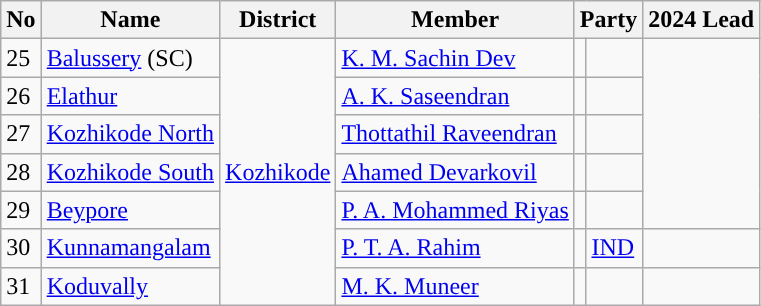<table class="wikitable sortable">
<tr>
<th>No</th>
<th>Name</th>
<th>District</th>
<th>Member</th>
<th colspan="2">Party</th>
<th colspan="2">2024 Lead</th>
</tr>
<tr>
<td>25</td>
<td><a href='#'>Balussery</a> (SC)</td>
<td rowspan="7"><a href='#'>Kozhikode</a></td>
<td><a href='#'>K. M. Sachin Dev</a></td>
<td></td>
<td></td>
</tr>
<tr>
<td>26</td>
<td><a href='#'>Elathur</a></td>
<td><a href='#'>A. K. Saseendran</a></td>
<td></td>
<td></td>
</tr>
<tr>
<td>27</td>
<td><a href='#'>Kozhikode North</a></td>
<td><a href='#'>Thottathil Raveendran</a></td>
<td></td>
<td></td>
</tr>
<tr>
<td>28</td>
<td><a href='#'>Kozhikode South</a></td>
<td><a href='#'>Ahamed Devarkovil</a></td>
<td></td>
<td></td>
</tr>
<tr>
<td>29</td>
<td><a href='#'>Beypore</a></td>
<td><a href='#'>P. A. Mohammed Riyas</a></td>
<td></td>
<td></td>
</tr>
<tr>
<td>30</td>
<td><a href='#'>Kunnamangalam</a></td>
<td><a href='#'>P. T. A. Rahim</a></td>
<td style="background-color:"></td>
<td><a href='#'>IND</a></td>
<td></td>
</tr>
<tr>
<td>31</td>
<td><a href='#'>Koduvally</a></td>
<td><a href='#'>M. K. Muneer</a></td>
<td></td>
<td></td>
</tr>
</table>
